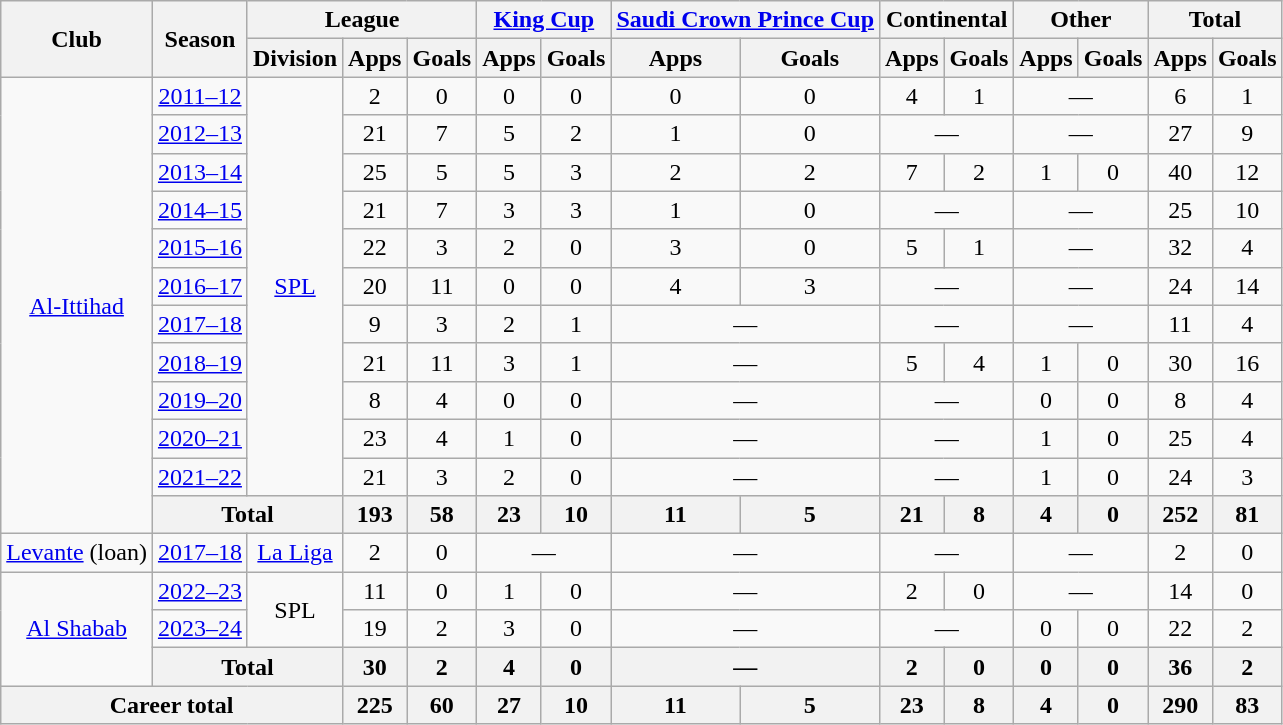<table class="wikitable" style="text-align: center">
<tr>
<th rowspan=2>Club</th>
<th rowspan=2>Season</th>
<th colspan=3>League</th>
<th colspan=2><a href='#'>King Cup</a></th>
<th colspan=2><a href='#'>Saudi Crown Prince Cup</a></th>
<th colspan=2>Continental</th>
<th colspan=2>Other</th>
<th colspan=2>Total</th>
</tr>
<tr>
<th>Division</th>
<th>Apps</th>
<th>Goals</th>
<th>Apps</th>
<th>Goals</th>
<th>Apps</th>
<th>Goals</th>
<th>Apps</th>
<th>Goals</th>
<th>Apps</th>
<th>Goals</th>
<th>Apps</th>
<th>Goals</th>
</tr>
<tr>
<td rowspan="12"><a href='#'>Al-Ittihad</a></td>
<td><a href='#'>2011–12</a></td>
<td rowspan="11"><a href='#'>SPL</a></td>
<td>2</td>
<td>0</td>
<td>0</td>
<td>0</td>
<td>0</td>
<td>0</td>
<td>4</td>
<td>1</td>
<td colspan=2>—</td>
<td>6</td>
<td>1</td>
</tr>
<tr>
<td><a href='#'>2012–13</a></td>
<td>21</td>
<td>7</td>
<td>5</td>
<td>2</td>
<td>1</td>
<td>0</td>
<td colspan=2>—</td>
<td colspan=2>—</td>
<td>27</td>
<td>9</td>
</tr>
<tr>
<td><a href='#'>2013–14</a></td>
<td>25</td>
<td>5</td>
<td>5</td>
<td>3</td>
<td>2</td>
<td>2</td>
<td>7</td>
<td>2</td>
<td>1</td>
<td>0</td>
<td>40</td>
<td>12</td>
</tr>
<tr>
<td><a href='#'>2014–15</a></td>
<td>21</td>
<td>7</td>
<td>3</td>
<td>3</td>
<td>1</td>
<td>0</td>
<td colspan=2>—</td>
<td colspan=2>—</td>
<td>25</td>
<td>10</td>
</tr>
<tr>
<td><a href='#'>2015–16</a></td>
<td>22</td>
<td>3</td>
<td>2</td>
<td>0</td>
<td>3</td>
<td>0</td>
<td>5</td>
<td>1</td>
<td colspan=2>—</td>
<td>32</td>
<td>4</td>
</tr>
<tr>
<td><a href='#'>2016–17</a></td>
<td>20</td>
<td>11</td>
<td>0</td>
<td>0</td>
<td>4</td>
<td>3</td>
<td colspan=2>—</td>
<td colspan=2>—</td>
<td>24</td>
<td>14</td>
</tr>
<tr>
<td><a href='#'>2017–18</a></td>
<td>9</td>
<td>3</td>
<td>2</td>
<td>1</td>
<td colspan=2>—</td>
<td colspan=2>—</td>
<td colspan=2>—</td>
<td>11</td>
<td>4</td>
</tr>
<tr>
<td><a href='#'>2018–19</a></td>
<td>21</td>
<td>11</td>
<td>3</td>
<td>1</td>
<td colspan=2>—</td>
<td>5</td>
<td>4</td>
<td>1</td>
<td>0</td>
<td>30</td>
<td>16</td>
</tr>
<tr>
<td><a href='#'>2019–20</a></td>
<td>8</td>
<td>4</td>
<td>0</td>
<td>0</td>
<td colspan=2>—</td>
<td colspan=2>—</td>
<td>0</td>
<td>0</td>
<td>8</td>
<td>4</td>
</tr>
<tr>
<td><a href='#'>2020–21</a></td>
<td>23</td>
<td>4</td>
<td>1</td>
<td>0</td>
<td colspan=2>—</td>
<td colspan=2>—</td>
<td>1</td>
<td>0</td>
<td>25</td>
<td>4</td>
</tr>
<tr>
<td><a href='#'>2021–22</a></td>
<td>21</td>
<td>3</td>
<td>2</td>
<td>0</td>
<td colspan=2>—</td>
<td colspan=2>—</td>
<td>1</td>
<td>0</td>
<td>24</td>
<td>3</td>
</tr>
<tr>
<th colspan="2">Total</th>
<th>193</th>
<th>58</th>
<th>23</th>
<th>10</th>
<th>11</th>
<th>5</th>
<th>21</th>
<th>8</th>
<th>4</th>
<th>0</th>
<th>252</th>
<th>81</th>
</tr>
<tr>
<td><a href='#'>Levante</a> (loan)</td>
<td><a href='#'>2017–18</a></td>
<td><a href='#'>La Liga</a></td>
<td>2</td>
<td>0</td>
<td colspan=2>—</td>
<td colspan=2>—</td>
<td colspan=2>—</td>
<td colspan=2>—</td>
<td>2</td>
<td>0</td>
</tr>
<tr>
<td rowspan="3"><a href='#'>Al Shabab</a></td>
<td><a href='#'>2022–23</a></td>
<td rowspan="2">SPL</td>
<td>11</td>
<td>0</td>
<td>1</td>
<td>0</td>
<td colspan=2>—</td>
<td>2</td>
<td>0</td>
<td colspan=2>—</td>
<td>14</td>
<td>0</td>
</tr>
<tr>
<td><a href='#'>2023–24</a></td>
<td>19</td>
<td>2</td>
<td>3</td>
<td>0</td>
<td colspan=2>—</td>
<td colspan=2>—</td>
<td>0</td>
<td>0</td>
<td>22</td>
<td>2</td>
</tr>
<tr>
<th colspan="2">Total</th>
<th>30</th>
<th>2</th>
<th>4</th>
<th>0</th>
<th colspan=2>—</th>
<th>2</th>
<th>0</th>
<th>0</th>
<th>0</th>
<th>36</th>
<th>2</th>
</tr>
<tr>
<th colspan="3">Career total</th>
<th>225</th>
<th>60</th>
<th>27</th>
<th>10</th>
<th>11</th>
<th>5</th>
<th>23</th>
<th>8</th>
<th>4</th>
<th>0</th>
<th>290</th>
<th>83</th>
</tr>
</table>
